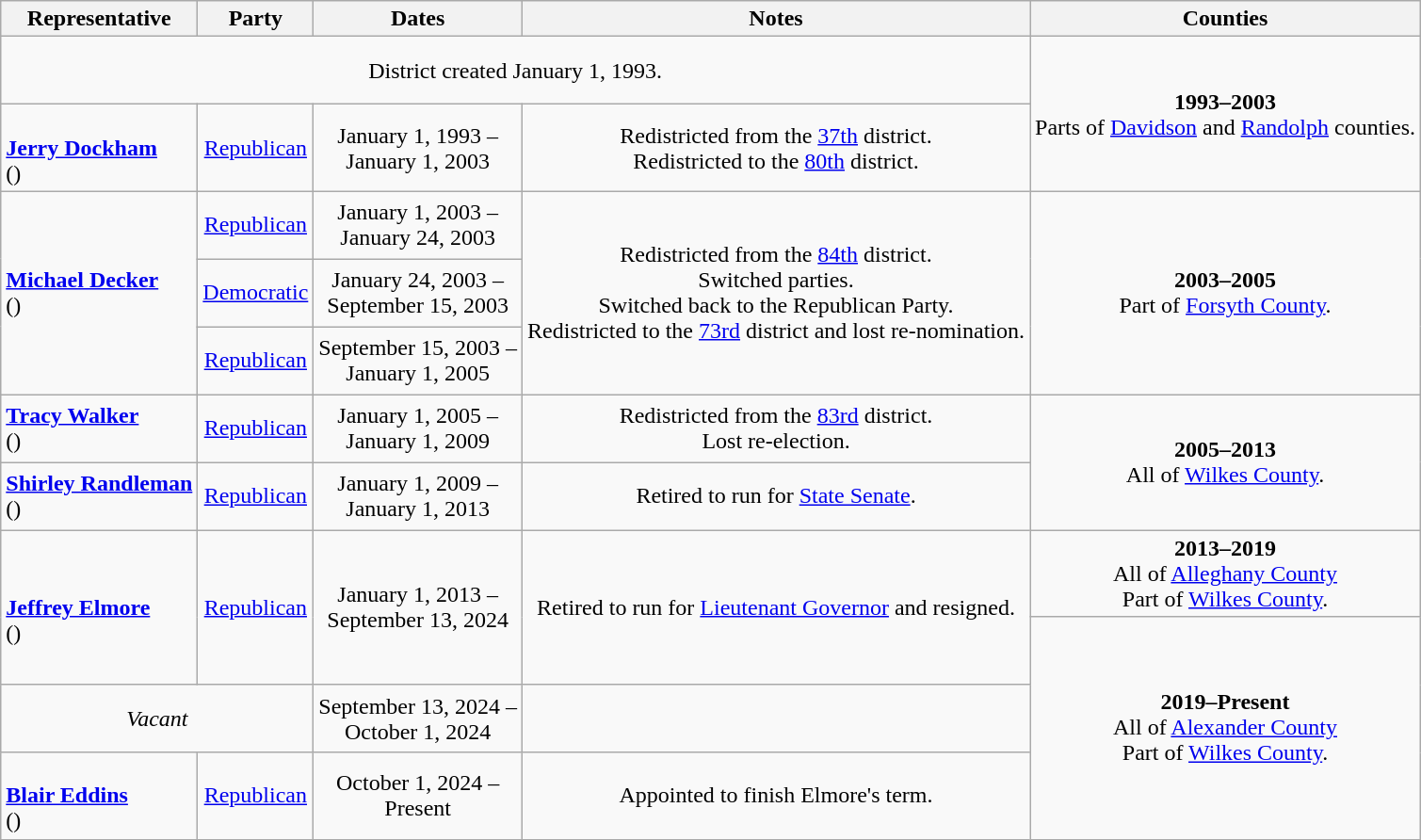<table class=wikitable style="text-align:center">
<tr>
<th>Representative</th>
<th>Party</th>
<th>Dates</th>
<th>Notes</th>
<th>Counties</th>
</tr>
<tr style="height:3em">
<td colspan=4>District created January 1, 1993.</td>
<td rowspan=2><strong>1993–2003</strong> <br> Parts of <a href='#'>Davidson</a> and <a href='#'>Randolph</a> counties.</td>
</tr>
<tr style="height:3em">
<td align=left><br><strong><a href='#'>Jerry Dockham</a></strong><br>()</td>
<td><a href='#'>Republican</a></td>
<td nowrap>January 1, 1993 – <br> January 1, 2003</td>
<td>Redistricted from the <a href='#'>37th</a> district. <br> Redistricted to the <a href='#'>80th</a> district.</td>
</tr>
<tr style="height:3em">
<td rowspan=3 align=left><strong><a href='#'>Michael Decker</a></strong><br>()</td>
<td><a href='#'>Republican</a></td>
<td nowrap>January 1, 2003 – <br> January 24, 2003</td>
<td rowspan=3>Redistricted from the <a href='#'>84th</a> district. <br> Switched parties. <br> Switched back to the Republican Party. <br> Redistricted to the <a href='#'>73rd</a> district and lost re-nomination.</td>
<td rowspan=3><strong>2003–2005</strong> <br> Part of <a href='#'>Forsyth County</a>.</td>
</tr>
<tr style="height:3em">
<td><a href='#'>Democratic</a></td>
<td nowrap>January 24, 2003 – <br> September 15, 2003</td>
</tr>
<tr style="height:3em">
<td><a href='#'>Republican</a></td>
<td nowrap>September 15, 2003 – <br> January 1, 2005</td>
</tr>
<tr style="height:3em">
<td align=left><strong><a href='#'>Tracy Walker</a></strong><br>()</td>
<td><a href='#'>Republican</a></td>
<td nowrap>January 1, 2005 – <br> January 1, 2009</td>
<td>Redistricted from the <a href='#'>83rd</a> district. <br> Lost re-election.</td>
<td rowspan=2><strong>2005–2013</strong> <br> All of <a href='#'>Wilkes County</a>.</td>
</tr>
<tr style="height:3em">
<td align=left><strong><a href='#'>Shirley Randleman</a></strong><br>()</td>
<td><a href='#'>Republican</a></td>
<td nowrap>January 1, 2009 – <br> January 1, 2013</td>
<td>Retired to run for <a href='#'>State Senate</a>.</td>
</tr>
<tr style="height:3em">
<td rowspan=2 align=left><br><strong><a href='#'>Jeffrey Elmore</a></strong><br>()</td>
<td rowspan=2 ><a href='#'>Republican</a></td>
<td rowspan=2 nowrap>January 1, 2013 – <br> September 13, 2024</td>
<td rowspan=2>Retired to run for <a href='#'>Lieutenant Governor</a> and resigned.</td>
<td><strong>2013–2019</strong> <br> All of <a href='#'>Alleghany County</a> <br> Part of <a href='#'>Wilkes County</a>.</td>
</tr>
<tr style="height:3em">
<td rowspan=3><strong>2019–Present</strong> <br> All of <a href='#'>Alexander County</a> <br> Part of <a href='#'>Wilkes County</a>.</td>
</tr>
<tr style="height:3em">
<td colspan=2 align=center><em>Vacant</em></td>
<td nowrap>September 13, 2024 – <br> October 1, 2024</td>
<td></td>
</tr>
<tr style="height:3em">
<td align=left><br><strong><a href='#'>Blair Eddins</a></strong><br>()</td>
<td><a href='#'>Republican</a></td>
<td nowrap>October 1, 2024 – <br> Present</td>
<td>Appointed to finish Elmore's term.</td>
</tr>
</table>
